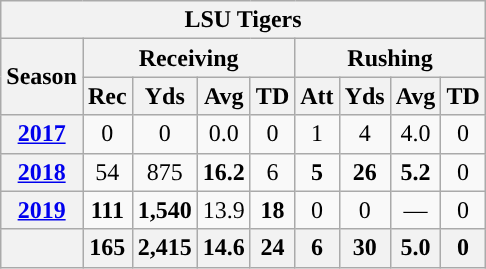<table class="wikitable" style="text-align:center;">
<tr>
<th colspan="11">LSU Tigers</th>
</tr>
<tr>
<th rowspan="2">Season</th>
<th colspan="4">Receiving</th>
<th colspan="4">Rushing</th>
</tr>
<tr>
<th>Rec</th>
<th>Yds</th>
<th>Avg</th>
<th>TD</th>
<th>Att</th>
<th>Yds</th>
<th>Avg</th>
<th>TD</th>
</tr>
<tr>
<th><a href='#'>2017</a></th>
<td>0</td>
<td>0</td>
<td>0.0</td>
<td>0</td>
<td>1</td>
<td>4</td>
<td>4.0</td>
<td>0</td>
</tr>
<tr>
<th><a href='#'>2018</a></th>
<td>54</td>
<td>875</td>
<td><strong>16.2</strong></td>
<td>6</td>
<td><strong>5</strong></td>
<td><strong>26</strong></td>
<td><strong>5.2</strong></td>
<td>0</td>
</tr>
<tr>
<th><a href='#'>2019</a></th>
<td><strong>111</strong></td>
<td><strong>1,540</strong></td>
<td>13.9</td>
<td><strong>18</strong></td>
<td>0</td>
<td>0</td>
<td>—</td>
<td>0</td>
</tr>
<tr>
<th></th>
<th>165</th>
<th>2,415</th>
<th>14.6</th>
<th>24</th>
<th>6</th>
<th>30</th>
<th>5.0</th>
<th>0</th>
</tr>
</table>
